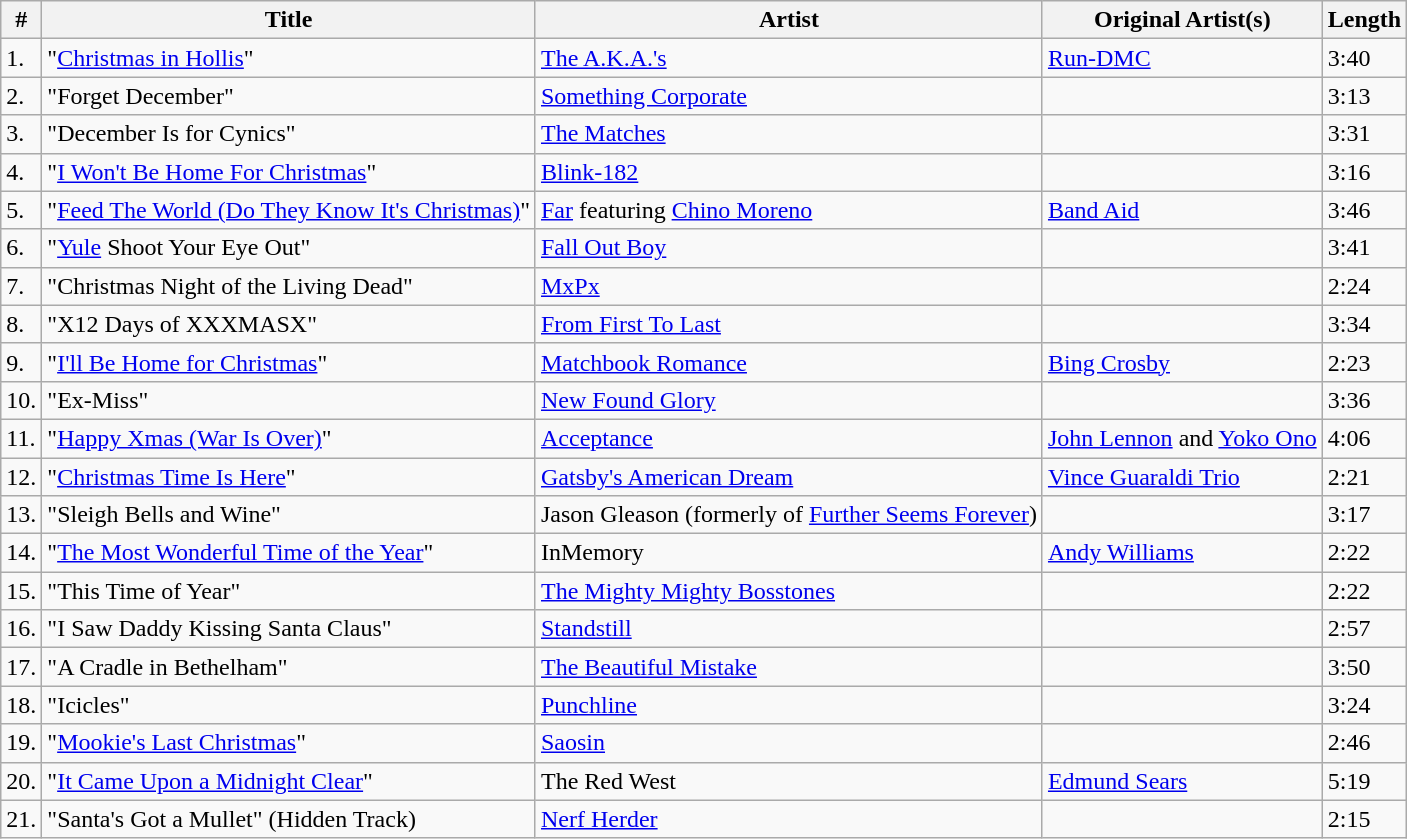<table class="wikitable" border="1">
<tr>
<th>#</th>
<th>Title</th>
<th>Artist</th>
<th>Original Artist(s)</th>
<th>Length</th>
</tr>
<tr>
<td>1.</td>
<td>"<a href='#'>Christmas in Hollis</a>"</td>
<td><a href='#'>The A.K.A.'s</a></td>
<td><a href='#'>Run-DMC</a></td>
<td>3:40</td>
</tr>
<tr>
<td>2.</td>
<td>"Forget December"</td>
<td><a href='#'>Something Corporate</a></td>
<td></td>
<td>3:13</td>
</tr>
<tr>
<td>3.</td>
<td>"December Is for Cynics"</td>
<td><a href='#'>The Matches</a></td>
<td></td>
<td>3:31</td>
</tr>
<tr>
<td>4.</td>
<td>"<a href='#'>I Won't Be Home For Christmas</a>"</td>
<td><a href='#'>Blink-182</a></td>
<td></td>
<td>3:16</td>
</tr>
<tr>
<td>5.</td>
<td>"<a href='#'>Feed The World (Do They Know It's Christmas)</a>"</td>
<td><a href='#'>Far</a> featuring <a href='#'>Chino Moreno</a></td>
<td><a href='#'>Band Aid</a></td>
<td>3:46</td>
</tr>
<tr>
<td>6.</td>
<td>"<a href='#'>Yule</a> Shoot Your Eye Out"</td>
<td><a href='#'>Fall Out Boy</a></td>
<td></td>
<td>3:41</td>
</tr>
<tr>
<td>7.</td>
<td>"Christmas Night of the Living Dead"</td>
<td><a href='#'>MxPx</a></td>
<td></td>
<td>2:24</td>
</tr>
<tr>
<td>8.</td>
<td>"X12 Days of XXXMASX"</td>
<td><a href='#'>From First To Last</a></td>
<td></td>
<td>3:34</td>
</tr>
<tr>
<td>9.</td>
<td>"<a href='#'>I'll Be Home for Christmas</a>"</td>
<td><a href='#'>Matchbook Romance</a></td>
<td><a href='#'>Bing Crosby</a></td>
<td>2:23</td>
</tr>
<tr>
<td>10.</td>
<td>"Ex-Miss"</td>
<td><a href='#'>New Found Glory</a></td>
<td></td>
<td>3:36</td>
</tr>
<tr>
<td>11.</td>
<td>"<a href='#'>Happy Xmas (War Is Over)</a>"</td>
<td><a href='#'>Acceptance</a></td>
<td><a href='#'>John Lennon</a> and <a href='#'>Yoko Ono</a></td>
<td>4:06</td>
</tr>
<tr>
<td>12.</td>
<td>"<a href='#'>Christmas Time Is Here</a>"</td>
<td><a href='#'>Gatsby's American Dream</a></td>
<td><a href='#'>Vince Guaraldi Trio</a></td>
<td>2:21</td>
</tr>
<tr>
<td>13.</td>
<td>"Sleigh Bells and Wine"</td>
<td>Jason Gleason (formerly of <a href='#'>Further Seems Forever</a>)</td>
<td></td>
<td>3:17</td>
</tr>
<tr>
<td>14.</td>
<td>"<a href='#'>The Most Wonderful Time of the Year</a>"</td>
<td>InMemory</td>
<td><a href='#'>Andy Williams</a></td>
<td>2:22</td>
</tr>
<tr>
<td>15.</td>
<td>"This Time of Year"</td>
<td><a href='#'>The Mighty Mighty Bosstones</a></td>
<td></td>
<td>2:22</td>
</tr>
<tr>
<td>16.</td>
<td>"I Saw Daddy Kissing Santa Claus"</td>
<td><a href='#'>Standstill</a></td>
<td></td>
<td>2:57</td>
</tr>
<tr>
<td>17.</td>
<td>"A Cradle in Bethelham"</td>
<td><a href='#'>The Beautiful Mistake</a></td>
<td></td>
<td>3:50</td>
</tr>
<tr>
<td>18.</td>
<td>"Icicles"</td>
<td><a href='#'>Punchline</a></td>
<td></td>
<td>3:24</td>
</tr>
<tr>
<td>19.</td>
<td>"<a href='#'>Mookie's Last Christmas</a>"</td>
<td><a href='#'>Saosin</a></td>
<td></td>
<td>2:46</td>
</tr>
<tr>
<td>20.</td>
<td>"<a href='#'>It Came Upon a Midnight Clear</a>"</td>
<td>The Red West</td>
<td><a href='#'>Edmund Sears</a></td>
<td>5:19</td>
</tr>
<tr>
<td>21.</td>
<td>"Santa's Got a Mullet" (Hidden Track)</td>
<td><a href='#'>Nerf Herder</a></td>
<td></td>
<td>2:15</td>
</tr>
</table>
